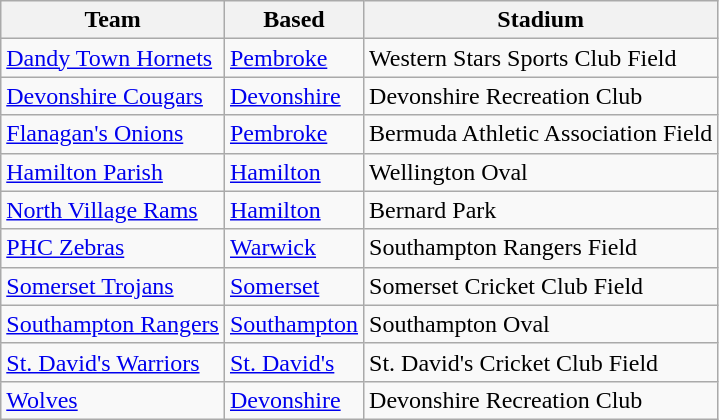<table class="wikitable">
<tr>
<th>Team</th>
<th>Based</th>
<th>Stadium</th>
</tr>
<tr>
<td><a href='#'>Dandy Town Hornets</a></td>
<td><a href='#'>Pembroke</a></td>
<td>Western Stars Sports Club Field</td>
</tr>
<tr>
<td><a href='#'>Devonshire Cougars</a></td>
<td><a href='#'>Devonshire</a></td>
<td>Devonshire Recreation Club</td>
</tr>
<tr>
<td><a href='#'>Flanagan's Onions</a></td>
<td><a href='#'>Pembroke</a></td>
<td>Bermuda Athletic Association Field</td>
</tr>
<tr>
<td><a href='#'>Hamilton Parish</a></td>
<td><a href='#'>Hamilton</a></td>
<td>Wellington Oval</td>
</tr>
<tr>
<td><a href='#'>North Village Rams</a></td>
<td><a href='#'>Hamilton</a></td>
<td>Bernard Park</td>
</tr>
<tr>
<td><a href='#'>PHC Zebras</a></td>
<td><a href='#'>Warwick</a></td>
<td>Southampton Rangers Field</td>
</tr>
<tr>
<td><a href='#'>Somerset Trojans</a></td>
<td><a href='#'>Somerset</a></td>
<td>Somerset Cricket Club Field</td>
</tr>
<tr>
<td><a href='#'>Southampton Rangers</a></td>
<td><a href='#'>Southampton</a></td>
<td>Southampton Oval</td>
</tr>
<tr>
<td><a href='#'>St. David's Warriors</a></td>
<td><a href='#'>St. David's</a></td>
<td>St. David's Cricket Club Field</td>
</tr>
<tr>
<td><a href='#'>Wolves</a></td>
<td><a href='#'>Devonshire</a></td>
<td>Devonshire Recreation Club</td>
</tr>
</table>
